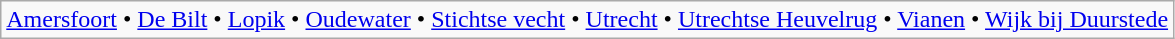<table class="wikitable">
<tr>
<td><a href='#'>Amersfoort</a> • <a href='#'>De Bilt</a> • <a href='#'>Lopik</a> • <a href='#'>Oudewater</a> • <a href='#'>Stichtse vecht</a> • <a href='#'>Utrecht</a> • <a href='#'>Utrechtse Heuvelrug</a> • <a href='#'>Vianen</a> • <a href='#'>Wijk bij Duurstede</a></td>
</tr>
</table>
